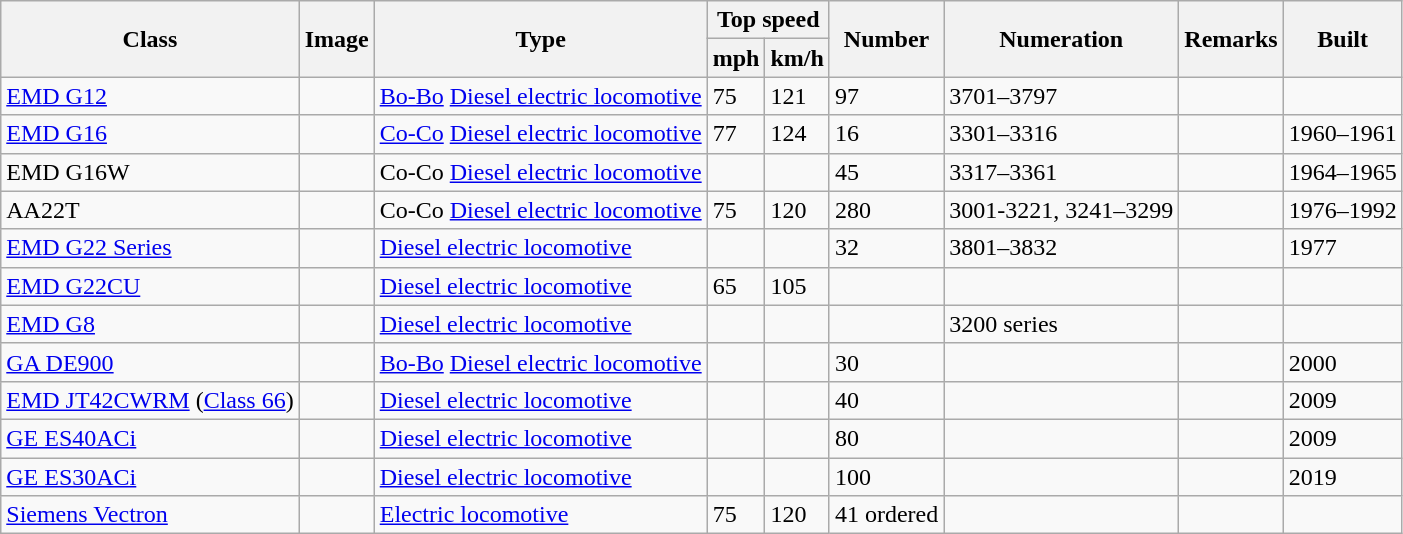<table class="wikitable sortable">
<tr style="background:#f9f9f9;">
<th rowspan="2">Class</th>
<th rowspan="2">Image</th>
<th rowspan="2">Type</th>
<th colspan="2">Top speed</th>
<th rowspan="2">Number</th>
<th rowspan="2">Numeration</th>
<th rowspan="2">Remarks</th>
<th rowspan="2">Built</th>
</tr>
<tr style="background:#f9f9f9;">
<th>mph</th>
<th>km/h</th>
</tr>
<tr>
<td><a href='#'>EMD G12</a></td>
<td></td>
<td><a href='#'>Bo-Bo</a> <a href='#'>Diesel electric locomotive</a></td>
<td>75</td>
<td>121</td>
<td>97</td>
<td>3701–3797</td>
<td></td>
<td></td>
</tr>
<tr>
<td><a href='#'>EMD G16</a></td>
<td></td>
<td><a href='#'>Co-Co</a> <a href='#'>Diesel electric locomotive</a></td>
<td>77</td>
<td>124</td>
<td>16</td>
<td>3301–3316</td>
<td></td>
<td>1960–1961</td>
</tr>
<tr>
<td>EMD G16W</td>
<td></td>
<td>Co-Co <a href='#'>Diesel electric locomotive</a></td>
<td></td>
<td></td>
<td>45</td>
<td>3317–3361</td>
<td></td>
<td>1964–1965</td>
</tr>
<tr>
<td>AA22T</td>
<td></td>
<td>Co-Co <a href='#'>Diesel electric locomotive</a></td>
<td>75</td>
<td>120</td>
<td>280</td>
<td>3001-3221, 3241–3299</td>
<td></td>
<td>1976–1992</td>
</tr>
<tr>
<td><a href='#'>EMD G22 Series</a></td>
<td></td>
<td><a href='#'>Diesel electric locomotive</a></td>
<td></td>
<td></td>
<td>32</td>
<td>3801–3832</td>
<td></td>
<td>1977</td>
</tr>
<tr>
<td><a href='#'>EMD G22CU</a></td>
<td></td>
<td><a href='#'>Diesel electric locomotive</a></td>
<td>65</td>
<td>105</td>
<td></td>
<td></td>
<td></td>
<td></td>
</tr>
<tr>
<td><a href='#'>EMD G8</a></td>
<td></td>
<td><a href='#'>Diesel electric locomotive</a></td>
<td></td>
<td></td>
<td></td>
<td>3200 series</td>
<td></td>
<td></td>
</tr>
<tr>
<td><a href='#'>GA DE900</a></td>
<td></td>
<td><a href='#'>Bo-Bo</a> <a href='#'>Diesel electric locomotive</a></td>
<td></td>
<td></td>
<td>30</td>
<td></td>
<td></td>
<td>2000</td>
</tr>
<tr>
<td><a href='#'>EMD JT42CWRM</a> (<a href='#'>Class 66</a>)</td>
<td></td>
<td><a href='#'>Diesel electric locomotive</a></td>
<td></td>
<td></td>
<td>40</td>
<td></td>
<td></td>
<td>2009</td>
</tr>
<tr>
<td><a href='#'>GE ES40ACi</a></td>
<td></td>
<td><a href='#'>Diesel electric locomotive</a></td>
<td></td>
<td></td>
<td>80</td>
<td></td>
<td></td>
<td>2009</td>
</tr>
<tr>
<td><a href='#'>GE ES30ACi</a></td>
<td></td>
<td><a href='#'>Diesel electric locomotive</a></td>
<td></td>
<td></td>
<td>100</td>
<td></td>
<td></td>
<td>2019</td>
</tr>
<tr>
<td><a href='#'>Siemens Vectron</a></td>
<td></td>
<td><a href='#'>Electric locomotive</a></td>
<td>75</td>
<td>120</td>
<td>41 ordered</td>
<td></td>
<td></td>
<td></td>
</tr>
</table>
